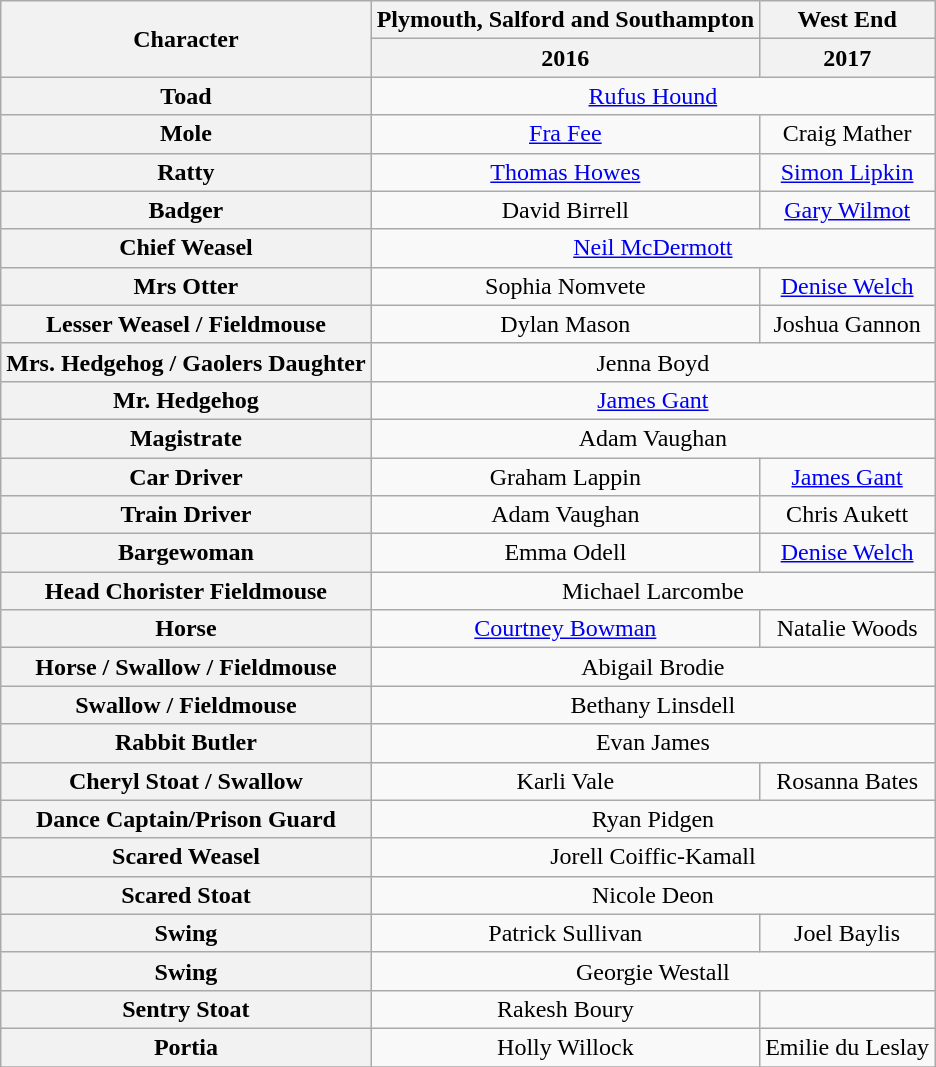<table class="wikitable" style=>
<tr>
<th rowspan="2">Character</th>
<th>Plymouth, Salford and Southampton</th>
<th>West End</th>
</tr>
<tr>
<th>2016</th>
<th>2017</th>
</tr>
<tr>
<th>Toad</th>
<td colspan='2' align=center><a href='#'>Rufus Hound</a></td>
</tr>
<tr>
<th>Mole</th>
<td colspan='1' align=center><a href='#'>Fra Fee</a></td>
<td colspan='1' align=center>Craig Mather</td>
</tr>
<tr>
<th>Ratty</th>
<td colspan='1' align=center><a href='#'>Thomas Howes</a></td>
<td colspan='1' align=center><a href='#'>Simon Lipkin</a></td>
</tr>
<tr>
<th>Badger</th>
<td colspan='1' align=center>David Birrell</td>
<td colspan='1' align=center><a href='#'>Gary Wilmot</a></td>
</tr>
<tr>
<th>Chief Weasel</th>
<td colspan="2" align="center"><a href='#'>Neil McDermott</a></td>
</tr>
<tr>
<th>Mrs Otter</th>
<td colspan='1' align=center>Sophia Nomvete</td>
<td colspan='1' align=center><a href='#'>Denise Welch</a></td>
</tr>
<tr>
<th>Lesser Weasel / Fieldmouse</th>
<td colspan='1' align=center>Dylan Mason</td>
<td colspan='1' align=center>Joshua Gannon</td>
</tr>
<tr>
<th>Mrs. Hedgehog / Gaolers Daughter</th>
<td colspan="2" align="center">Jenna Boyd</td>
</tr>
<tr>
<th>Mr. Hedgehog</th>
<td colspan="2" align="center"><a href='#'>James Gant</a></td>
</tr>
<tr>
<th>Magistrate</th>
<td colspan="2" align="center">Adam Vaughan</td>
</tr>
<tr>
<th>Car Driver</th>
<td colspan='1' align=center>Graham Lappin</td>
<td colspan='1' align=center><a href='#'>James Gant</a></td>
</tr>
<tr>
<th>Train Driver</th>
<td colspan="1" align=center>Adam Vaughan</td>
<td colspan='1' align=center>Chris Aukett</td>
</tr>
<tr>
<th>Bargewoman</th>
<td colspan='1' align=center>Emma Odell</td>
<td colspan='1' align=center><a href='#'>Denise Welch</a></td>
</tr>
<tr>
<th>Head Chorister Fieldmouse</th>
<td colspan="2" align="center">Michael Larcombe</td>
</tr>
<tr>
<th>Horse</th>
<td colspan='1' align=center><a href='#'>Courtney Bowman</a></td>
<td colspan='1' align=center>Natalie Woods</td>
</tr>
<tr>
<th>Horse / Swallow / Fieldmouse</th>
<td colspan="2" align="center">Abigail Brodie</td>
</tr>
<tr>
<th>Swallow / Fieldmouse</th>
<td colspan="2" align="center">Bethany Linsdell</td>
</tr>
<tr>
<th>Rabbit Butler</th>
<td colspan="2" align="center">Evan James</td>
</tr>
<tr>
<th>Cheryl Stoat / Swallow</th>
<td colspan='1' align=center>Karli Vale</td>
<td colspan='1' align=center>Rosanna Bates</td>
</tr>
<tr>
<th>Dance Captain/Prison Guard</th>
<td colspan="2" align="center">Ryan Pidgen</td>
</tr>
<tr>
<th>Scared Weasel</th>
<td colspan='2' align=center>Jorell Coiffic-Kamall</td>
</tr>
<tr>
<th>Scared Stoat</th>
<td colspan="2" align="center">Nicole Deon</td>
</tr>
<tr>
<th>Swing</th>
<td colspan='1' align=center>Patrick Sullivan</td>
<td colspan='1' align=center>Joel Baylis</td>
</tr>
<tr>
<th>Swing</th>
<td colspan="2" align="center">Georgie Westall</td>
</tr>
<tr>
<th>Sentry Stoat</th>
<td colspan='1' align=center>Rakesh Boury</td>
<td colspan='1' align=center></td>
</tr>
<tr>
<th>Portia</th>
<td colspan="1" align="center">Holly Willock</td>
<td colspan='1' align=center>Emilie du Leslay</td>
</tr>
<tr>
</tr>
</table>
